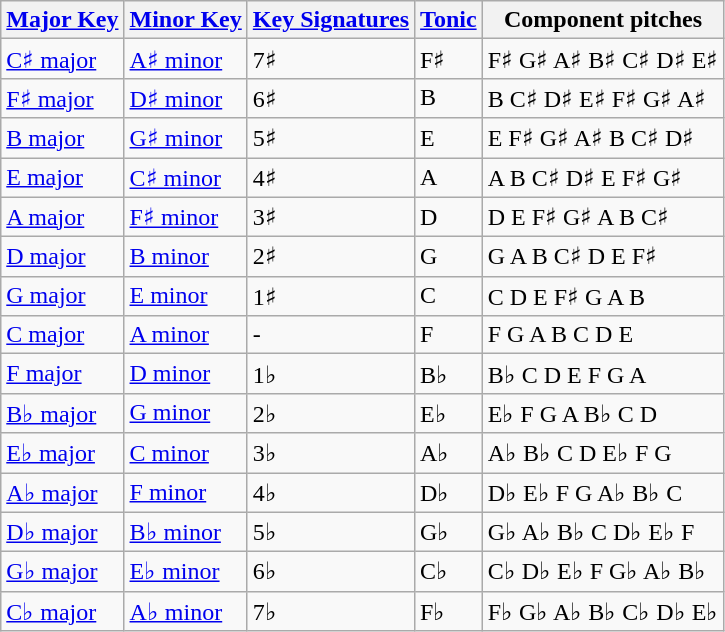<table class="wikitable">
<tr>
<th><a href='#'>Major Key</a></th>
<th><a href='#'>Minor Key</a></th>
<th><a href='#'>Key Signatures</a></th>
<th><a href='#'>Tonic</a></th>
<th>Component pitches</th>
</tr>
<tr>
<td><a href='#'>C♯ major</a></td>
<td><a href='#'>A♯ minor</a></td>
<td>7♯</td>
<td>F♯</td>
<td>F♯ G♯ A♯ B♯ C♯ D♯ E♯</td>
</tr>
<tr>
<td><a href='#'>F♯ major</a></td>
<td><a href='#'>D♯ minor</a></td>
<td>6♯</td>
<td>B</td>
<td>B C♯ D♯ E♯ F♯ G♯ A♯</td>
</tr>
<tr>
<td><a href='#'>B major</a></td>
<td><a href='#'>G♯ minor</a></td>
<td>5♯</td>
<td>E</td>
<td>E F♯ G♯ A♯ B C♯ D♯</td>
</tr>
<tr>
<td><a href='#'>E major</a></td>
<td><a href='#'>C♯ minor</a></td>
<td>4♯</td>
<td>A</td>
<td>A B C♯ D♯ E F♯ G♯</td>
</tr>
<tr>
<td><a href='#'>A major</a></td>
<td><a href='#'>F♯ minor</a></td>
<td>3♯</td>
<td>D</td>
<td>D E F♯ G♯ A B C♯</td>
</tr>
<tr>
<td><a href='#'>D major</a></td>
<td><a href='#'>B minor</a></td>
<td>2♯</td>
<td>G</td>
<td>G A B C♯ D E F♯</td>
</tr>
<tr>
<td><a href='#'>G major</a></td>
<td><a href='#'>E minor</a></td>
<td>1♯</td>
<td>C</td>
<td>C D E F♯ G A B</td>
</tr>
<tr>
<td><a href='#'>C major</a></td>
<td><a href='#'>A minor</a></td>
<td>-</td>
<td>F</td>
<td>F G A B C D E</td>
</tr>
<tr>
<td><a href='#'>F major</a></td>
<td><a href='#'>D minor</a></td>
<td>1♭</td>
<td>B♭</td>
<td>B♭ C D E F G A</td>
</tr>
<tr>
<td><a href='#'>B♭ major</a></td>
<td><a href='#'>G minor</a></td>
<td>2♭</td>
<td>E♭</td>
<td>E♭ F G A B♭ C D</td>
</tr>
<tr>
<td><a href='#'>E♭ major</a></td>
<td><a href='#'>C minor</a></td>
<td>3♭</td>
<td>A♭</td>
<td>A♭ B♭ C D E♭ F G</td>
</tr>
<tr>
<td><a href='#'>A♭ major</a></td>
<td><a href='#'>F minor</a></td>
<td>4♭</td>
<td>D♭</td>
<td>D♭ E♭ F G A♭ B♭ C</td>
</tr>
<tr>
<td><a href='#'>D♭ major</a></td>
<td><a href='#'>B♭ minor</a></td>
<td>5♭</td>
<td>G♭</td>
<td>G♭ A♭ B♭ C D♭ E♭ F</td>
</tr>
<tr>
<td><a href='#'>G♭ major</a></td>
<td><a href='#'>E♭ minor</a></td>
<td>6♭</td>
<td>C♭</td>
<td>C♭ D♭ E♭ F G♭ A♭ B♭</td>
</tr>
<tr>
<td><a href='#'>C♭ major</a></td>
<td><a href='#'>A♭ minor</a></td>
<td>7♭</td>
<td>F♭</td>
<td>F♭ G♭ A♭ B♭ C♭ D♭ E♭</td>
</tr>
</table>
